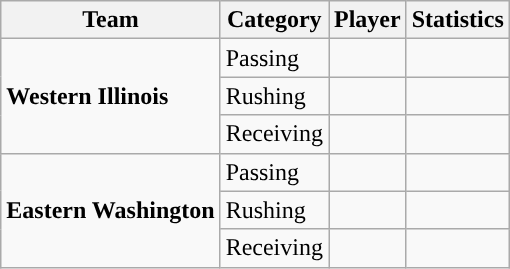<table class="wikitable" style="float: right;">
<tr>
<th>Team</th>
<th>Category</th>
<th>Player</th>
<th>Statistics</th>
</tr>
<tr>
<td rowspan=3><strong>Western Illinois</strong></td>
<td>Passing</td>
<td></td>
<td></td>
</tr>
<tr>
<td>Rushing</td>
<td></td>
<td></td>
</tr>
<tr>
<td>Receiving</td>
<td></td>
<td></td>
</tr>
<tr>
<td rowspan=3><strong>Eastern Washington</strong></td>
<td>Passing</td>
<td></td>
<td></td>
</tr>
<tr>
<td>Rushing</td>
<td></td>
<td></td>
</tr>
<tr>
<td>Receiving</td>
<td></td>
<td></td>
</tr>
</table>
